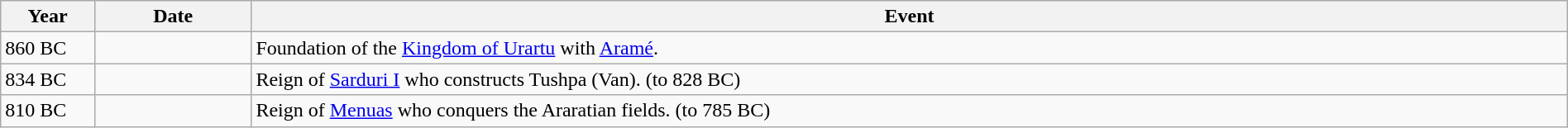<table class="wikitable" width="100%">
<tr>
<th style="width:6%">Year</th>
<th style="width:10%">Date</th>
<th>Event</th>
</tr>
<tr>
<td>860 BC</td>
<td></td>
<td>Foundation of the <a href='#'>Kingdom of Urartu</a> with <a href='#'>Aramé</a>.</td>
</tr>
<tr>
<td>834 BC</td>
<td></td>
<td>Reign of <a href='#'>Sarduri I</a> who constructs Tushpa (Van). (to 828 BC)</td>
</tr>
<tr>
<td>810 BC</td>
<td></td>
<td>Reign of <a href='#'>Menuas</a> who conquers the Araratian fields. (to 785 BC)</td>
</tr>
</table>
